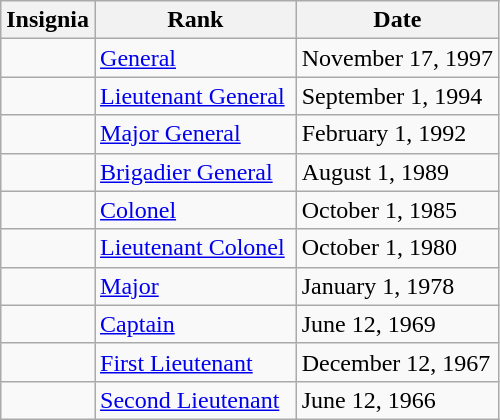<table class="wikitable">
<tr>
<th>Insignia</th>
<th>Rank</th>
<th>Date</th>
</tr>
<tr>
<td></td>
<td><a href='#'>General</a></td>
<td>November 17, 1997</td>
</tr>
<tr>
<td></td>
<td><a href='#'>Lieutenant General</a> </td>
<td>September 1, 1994</td>
</tr>
<tr>
<td></td>
<td><a href='#'>Major General</a></td>
<td>February 1, 1992</td>
</tr>
<tr>
<td></td>
<td><a href='#'>Brigadier General</a></td>
<td>August 1, 1989</td>
</tr>
<tr>
<td></td>
<td><a href='#'>Colonel</a></td>
<td>October 1, 1985</td>
</tr>
<tr>
<td></td>
<td><a href='#'>Lieutenant Colonel</a></td>
<td>October 1, 1980</td>
</tr>
<tr>
<td></td>
<td><a href='#'>Major</a></td>
<td>January 1, 1978</td>
</tr>
<tr>
<td></td>
<td><a href='#'>Captain</a></td>
<td>June 12, 1969</td>
</tr>
<tr>
<td></td>
<td><a href='#'>First Lieutenant</a></td>
<td>December 12, 1967</td>
</tr>
<tr>
<td></td>
<td><a href='#'>Second Lieutenant</a></td>
<td>June 12, 1966</td>
</tr>
</table>
